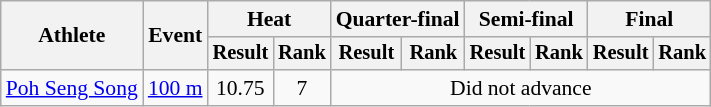<table class=wikitable style="font-size:90%">
<tr>
<th rowspan="2">Athlete</th>
<th rowspan="2">Event</th>
<th colspan="2">Heat</th>
<th colspan="2">Quarter-final</th>
<th colspan="2">Semi-final</th>
<th colspan="2">Final</th>
</tr>
<tr style="font-size:95%">
<th>Result</th>
<th>Rank</th>
<th>Result</th>
<th>Rank</th>
<th>Result</th>
<th>Rank</th>
<th>Result</th>
<th>Rank</th>
</tr>
<tr align=center>
<td align=left><a href='#'>Poh Seng Song</a></td>
<td align=left><a href='#'>100 m</a></td>
<td>10.75</td>
<td>7</td>
<td colspan=6>Did not advance</td>
</tr>
</table>
